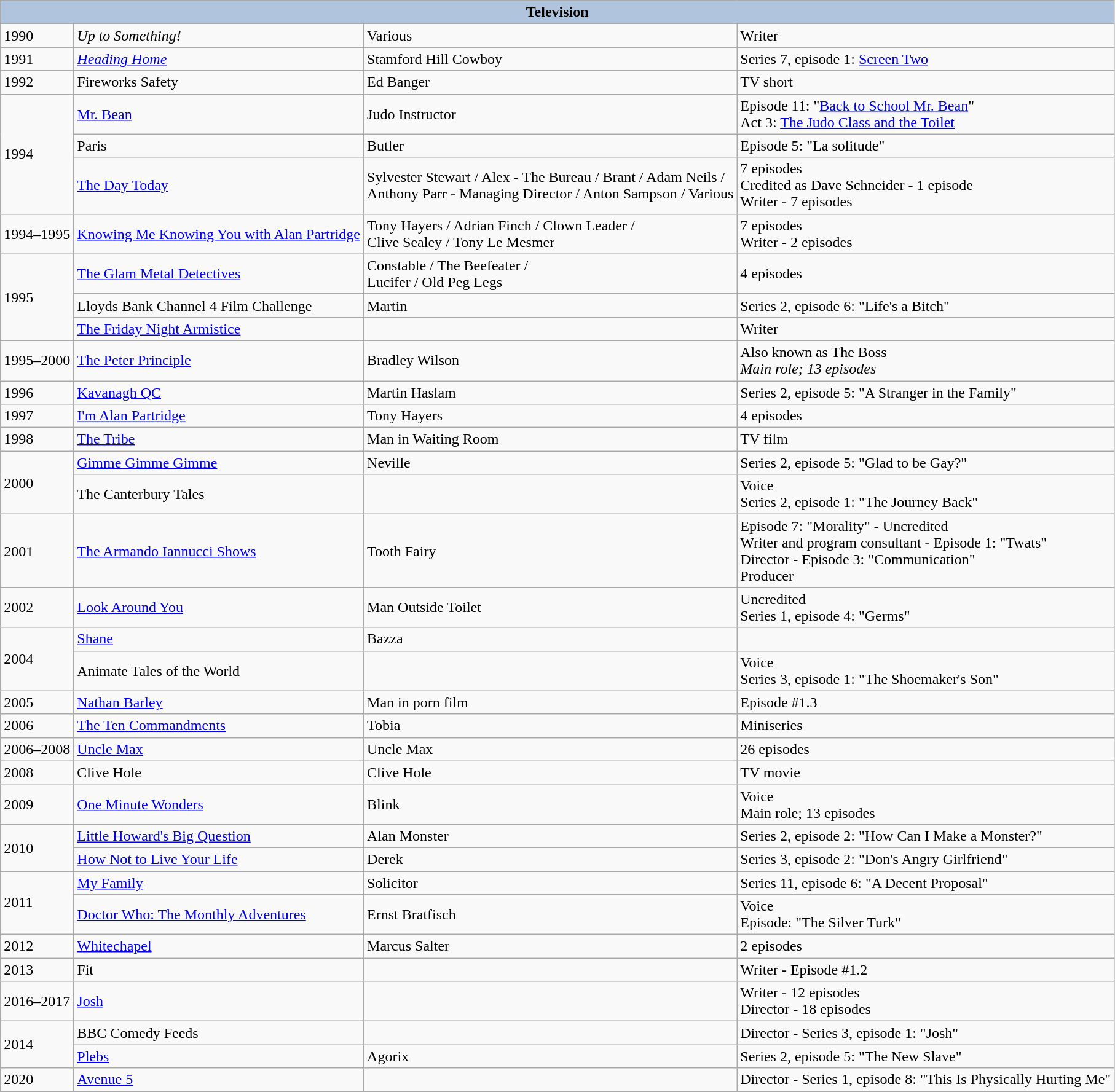<table class="wikitable">
<tr>
<th colspan=4 style="background:#B0C4DE;">Television</th>
</tr>
<tr>
<td>1990</td>
<td><em>Up to Something!</em></td>
<td>Various</td>
<td>Writer</td>
</tr>
<tr>
<td>1991</td>
<td><em><a href='#'>Heading Home</a></td>
<td>Stamford Hill Cowboy</td>
<td>Series 7, episode 1: </em><a href='#'>Screen Two</a><em></td>
</tr>
<tr>
<td>1992</td>
<td></em>Fireworks Safety<em></td>
<td>Ed Banger</td>
<td>TV short</td>
</tr>
<tr>
<td rowspan=3>1994</td>
<td></em><a href='#'>Mr. Bean</a><em></td>
<td>Judo Instructor</td>
<td>Episode 11: "<a href='#'>Back to School Mr. Bean</a>"<br> Act 3: <a href='#'>The Judo Class and the Toilet</a></td>
</tr>
<tr>
<td></em>Paris<em></td>
<td>Butler</td>
<td>Episode 5: "La solitude"</td>
</tr>
<tr>
<td></em><a href='#'>The Day Today</a><em></td>
<td>Sylvester Stewart / Alex - The Bureau / Brant / Adam Neils /<br> Anthony Parr - Managing Director / Anton Sampson / Various</td>
<td>7 episodes<br> Credited as Dave Schneider - 1 episode<br> Writer - 7 episodes</td>
</tr>
<tr>
<td>1994–1995</td>
<td></em><a href='#'>Knowing Me Knowing You with Alan Partridge</a><em></td>
<td>Tony Hayers / Adrian Finch / Clown Leader /<br> Clive Sealey /  Tony Le Mesmer</td>
<td>7 episodes<br> Writer - 2 episodes</td>
</tr>
<tr>
<td rowspan=3>1995</td>
<td></em><a href='#'>The Glam Metal Detectives</a><em></td>
<td>Constable / The Beefeater /<br> Lucifer / Old Peg Legs</td>
<td>4 episodes</td>
</tr>
<tr>
<td></em>Lloyds Bank Channel 4 Film Challenge<em></td>
<td>Martin</td>
<td>Series 2, episode 6: "Life's a Bitch"</td>
</tr>
<tr>
<td></em><a href='#'>The Friday Night Armistice</a><em></td>
<td></td>
<td>Writer</td>
</tr>
<tr>
<td>1995–2000</td>
<td></em><a href='#'>The Peter Principle</a><em></td>
<td>Bradley Wilson</td>
<td>Also known as </em>The Boss<em><br> Main role; 13 episodes</td>
</tr>
<tr>
<td>1996</td>
<td></em><a href='#'>Kavanagh QC</a><em></td>
<td>Martin Haslam</td>
<td>Series 2, episode 5: "A Stranger in the Family"</td>
</tr>
<tr>
<td>1997</td>
<td></em><a href='#'>I'm Alan Partridge</a><em></td>
<td>Tony Hayers</td>
<td>4 episodes</td>
</tr>
<tr>
<td>1998</td>
<td></em><a href='#'>The Tribe</a><em></td>
<td>Man in Waiting Room</td>
<td>TV film</td>
</tr>
<tr>
<td rowspan=2>2000</td>
<td></em><a href='#'>Gimme Gimme Gimme</a><em></td>
<td>Neville</td>
<td>Series 2, episode 5: "Glad to be Gay?"</td>
</tr>
<tr>
<td></em>The Canterbury Tales<em></td>
<td></td>
<td>Voice<br> Series 2, episode 1: "The Journey Back"</td>
</tr>
<tr>
<td>2001</td>
<td></em><a href='#'>The Armando Iannucci Shows</a><em></td>
<td>Tooth Fairy</td>
<td>Episode 7: "Morality" - Uncredited<br> Writer and program consultant - Episode 1: "Twats"<br> Director - Episode 3: "Communication"<br> Producer</td>
</tr>
<tr>
<td>2002</td>
<td></em><a href='#'>Look Around You</a><em></td>
<td>Man Outside Toilet</td>
<td>Uncredited<br> Series 1, episode 4: "Germs"</td>
</tr>
<tr>
<td rowspan=2>2004</td>
<td></em><a href='#'>Shane</a><em></td>
<td>Bazza</td>
<td></td>
</tr>
<tr>
<td></em>Animate Tales of the World<em></td>
<td></td>
<td>Voice<br> Series 3, episode 1: "The Shoemaker's Son"</td>
</tr>
<tr>
<td>2005</td>
<td></em><a href='#'>Nathan Barley</a><em></td>
<td>Man in porn film</td>
<td>Episode #1.3</td>
</tr>
<tr>
<td>2006</td>
<td></em><a href='#'>The Ten Commandments</a><em></td>
<td>Tobia</td>
<td>Miniseries</td>
</tr>
<tr>
<td>2006–2008</td>
<td></em><a href='#'>Uncle Max</a><em></td>
<td>Uncle Max</td>
<td>26 episodes</td>
</tr>
<tr>
<td>2008</td>
<td></em>Clive Hole<em></td>
<td>Clive Hole</td>
<td>TV movie</td>
</tr>
<tr>
<td>2009</td>
<td></em><a href='#'>One Minute Wonders</a><em></td>
<td>Blink</td>
<td>Voice<br> Main role; 13 episodes</td>
</tr>
<tr>
<td rowspan=2>2010</td>
<td></em><a href='#'>Little Howard's Big Question</a><em></td>
<td>Alan Monster</td>
<td>Series 2, episode 2: "How Can I Make a Monster?"</td>
</tr>
<tr>
<td></em><a href='#'>How Not to Live Your Life</a><em></td>
<td>Derek</td>
<td>Series 3, episode 2: "Don's Angry Girlfriend"</td>
</tr>
<tr>
<td rowspan=2>2011</td>
<td></em><a href='#'>My Family</a><em></td>
<td>Solicitor</td>
<td>Series 11, episode 6: "A Decent Proposal"</td>
</tr>
<tr>
<td></em><a href='#'>Doctor Who: The Monthly Adventures</a><em></td>
<td>Ernst Bratfisch</td>
<td>Voice<br> Episode: "The Silver Turk"</td>
</tr>
<tr>
<td>2012</td>
<td></em><a href='#'>Whitechapel</a><em></td>
<td>Marcus Salter</td>
<td>2 episodes</td>
</tr>
<tr>
<td>2013</td>
<td></em>Fit<em></td>
<td></td>
<td>Writer - Episode #1.2</td>
</tr>
<tr>
<td>2016–2017</td>
<td></em><a href='#'>Josh</a><em></td>
<td></td>
<td>Writer - 12 episodes<br> Director - 18 episodes</td>
</tr>
<tr>
<td rowspan=2>2014</td>
<td></em>BBC Comedy Feeds<em></td>
<td></td>
<td>Director - Series 3, episode 1: "Josh"</td>
</tr>
<tr>
<td></em><a href='#'>Plebs</a><em></td>
<td>Agorix</td>
<td>Series 2, episode 5: "The New Slave"</td>
</tr>
<tr>
<td>2020</td>
<td></em><a href='#'>Avenue 5</a><em></td>
<td></td>
<td>Director - Series 1, episode 8: "This Is Physically Hurting Me"</td>
</tr>
</table>
